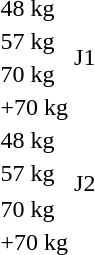<table>
<tr>
<td rowspan=2>48 kg<br></td>
<td rowspan=8>J1</td>
<td rowspan=2></td>
<td rowspan=2></td>
<td></td>
</tr>
<tr>
<td></td>
</tr>
<tr>
<td rowspan=2>57 kg<br></td>
<td rowspan=2></td>
<td rowspan=2></td>
<td></td>
</tr>
<tr>
<td></td>
</tr>
<tr>
<td rowspan=2>70 kg<br></td>
<td rowspan=2></td>
<td rowspan=2></td>
<td></td>
</tr>
<tr>
<td></td>
</tr>
<tr>
<td rowspan=2>+70 kg<br></td>
<td rowspan=2></td>
<td rowspan=2></td>
<td></td>
</tr>
<tr>
<td></td>
</tr>
<tr>
<td rowspan=2>48 kg<br></td>
<td rowspan=8>J2</td>
<td rowspan=2></td>
<td rowspan=2></td>
<td></td>
</tr>
<tr>
<td></td>
</tr>
<tr>
<td rowspan=2>57 kg<br></td>
<td rowspan=2></td>
<td rowspan=2></td>
<td></td>
</tr>
<tr>
<td></td>
</tr>
<tr>
</tr>
<tr>
<td rowspan=2>70 kg<br></td>
<td rowspan=2></td>
<td rowspan=2></td>
<td></td>
</tr>
<tr>
<td></td>
</tr>
<tr>
<td rowspan=2>+70 kg<br></td>
<td rowspan=2></td>
<td rowspan=2></td>
<td></td>
</tr>
<tr>
<td></td>
</tr>
</table>
